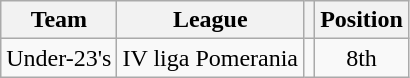<table class="wikitable" style="text-align: center">
<tr>
<th>Team</th>
<th>League</th>
<th></th>
<th>Position</th>
</tr>
<tr>
<td>Under-23's</td>
<td>IV liga Pomerania</td>
<td></td>
<td>8th</td>
</tr>
</table>
